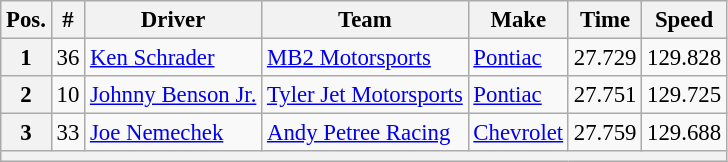<table class="wikitable" style="font-size:95%">
<tr>
<th>Pos.</th>
<th>#</th>
<th>Driver</th>
<th>Team</th>
<th>Make</th>
<th>Time</th>
<th>Speed</th>
</tr>
<tr>
<th>1</th>
<td>36</td>
<td><a href='#'>Ken Schrader</a></td>
<td><a href='#'>MB2 Motorsports</a></td>
<td><a href='#'>Pontiac</a></td>
<td>27.729</td>
<td>129.828</td>
</tr>
<tr>
<th>2</th>
<td>10</td>
<td><a href='#'>Johnny Benson Jr.</a></td>
<td><a href='#'>Tyler Jet Motorsports</a></td>
<td><a href='#'>Pontiac</a></td>
<td>27.751</td>
<td>129.725</td>
</tr>
<tr>
<th>3</th>
<td>33</td>
<td><a href='#'>Joe Nemechek</a></td>
<td><a href='#'>Andy Petree Racing</a></td>
<td><a href='#'>Chevrolet</a></td>
<td>27.759</td>
<td>129.688</td>
</tr>
<tr>
<th colspan="7"></th>
</tr>
</table>
